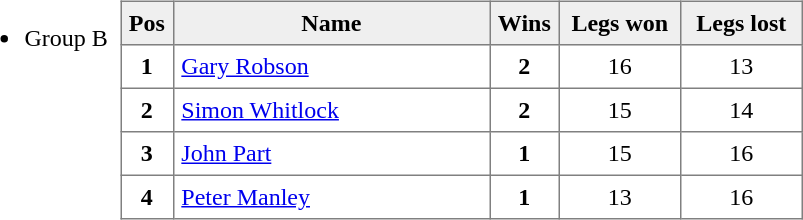<table>
<tr style="vertical-align: top;">
<td><br><ul><li>Group B</li></ul></td>
<td></td>
<td><br><table style=border-collapse:collapse border=1 cellspacing=0 cellpadding=5>
<tr style="text-align:center; background:#efefef;">
<th width=20>Pos</th>
<th width=200>Name</th>
<th width=20><strong>Wins</strong></th>
<th width=70>Legs won</th>
<th width=70>Legs lost</th>
</tr>
<tr align=center>
<td><strong>1</strong></td>
<td style="text-align:left;"> <a href='#'>Gary Robson</a></td>
<td><strong>2</strong></td>
<td>16</td>
<td>13</td>
</tr>
<tr align=center>
<td><strong>2</strong></td>
<td style="text-align:left;"> <a href='#'>Simon Whitlock</a></td>
<td><strong>2</strong></td>
<td>15</td>
<td>14</td>
</tr>
<tr align=center>
<td><strong>3</strong></td>
<td style="text-align:left;"> <a href='#'>John Part</a></td>
<td><strong>1</strong></td>
<td>15</td>
<td>16</td>
</tr>
<tr align=center>
<td><strong>4</strong></td>
<td style="text-align:left;"> <a href='#'>Peter Manley</a></td>
<td><strong>1</strong></td>
<td>13</td>
<td>16</td>
</tr>
</table>
</td>
</tr>
</table>
